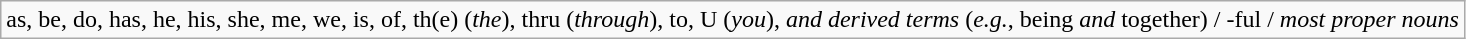<table class=wikitable>
<tr>
<td>as, be, do, has, he, his, she, me, we, is, of, th(e) (<em>the</em>), thru (<em>through</em>), to, U (<em>you</em>), <em>and derived terms</em> (<em>e.g.</em>, being <em>and</em> together)  / -ful / <em>most proper nouns</em></td>
</tr>
</table>
